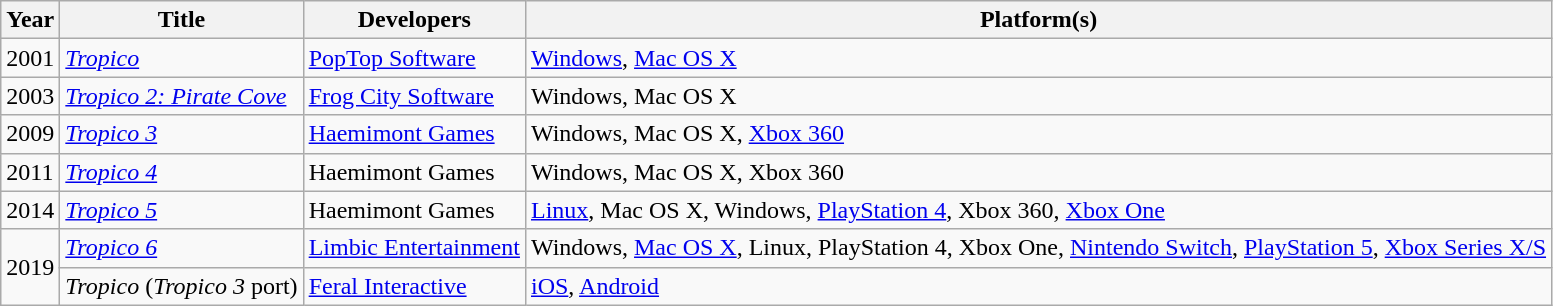<table class="wikitable sortable">
<tr>
<th>Year</th>
<th>Title</th>
<th>Developers</th>
<th>Platform(s)</th>
</tr>
<tr>
<td>2001</td>
<td><em><a href='#'>Tropico</a></em></td>
<td><a href='#'>PopTop Software</a></td>
<td><a href='#'>Windows</a>, <a href='#'>Mac OS X</a></td>
</tr>
<tr>
<td>2003</td>
<td><em><a href='#'>Tropico 2: Pirate Cove</a></em></td>
<td><a href='#'>Frog City Software</a></td>
<td>Windows, Mac OS X</td>
</tr>
<tr>
<td>2009</td>
<td><em><a href='#'>Tropico 3</a></em></td>
<td><a href='#'>Haemimont Games</a></td>
<td>Windows, Mac OS X, <a href='#'>Xbox 360</a></td>
</tr>
<tr>
<td>2011</td>
<td><em><a href='#'>Tropico 4</a></em></td>
<td>Haemimont Games</td>
<td>Windows, Mac OS X, Xbox 360</td>
</tr>
<tr>
<td>2014</td>
<td><em><a href='#'>Tropico 5</a></em></td>
<td>Haemimont Games</td>
<td><a href='#'>Linux</a>, Mac OS X, Windows, <a href='#'>PlayStation 4</a>, Xbox 360, <a href='#'>Xbox One</a></td>
</tr>
<tr>
<td rowspan="2">2019</td>
<td><em><a href='#'>Tropico 6</a></em></td>
<td><a href='#'>Limbic Entertainment</a></td>
<td>Windows, <a href='#'>Mac OS X</a>, Linux, PlayStation 4, Xbox One, <a href='#'>Nintendo Switch</a>, <a href='#'>PlayStation 5</a>, <a href='#'>Xbox Series X/S</a></td>
</tr>
<tr>
<td><em>Tropico</em> (<em>Tropico 3</em> port)</td>
<td><a href='#'>Feral Interactive</a></td>
<td><a href='#'>iOS</a>, <a href='#'>Android</a></td>
</tr>
</table>
